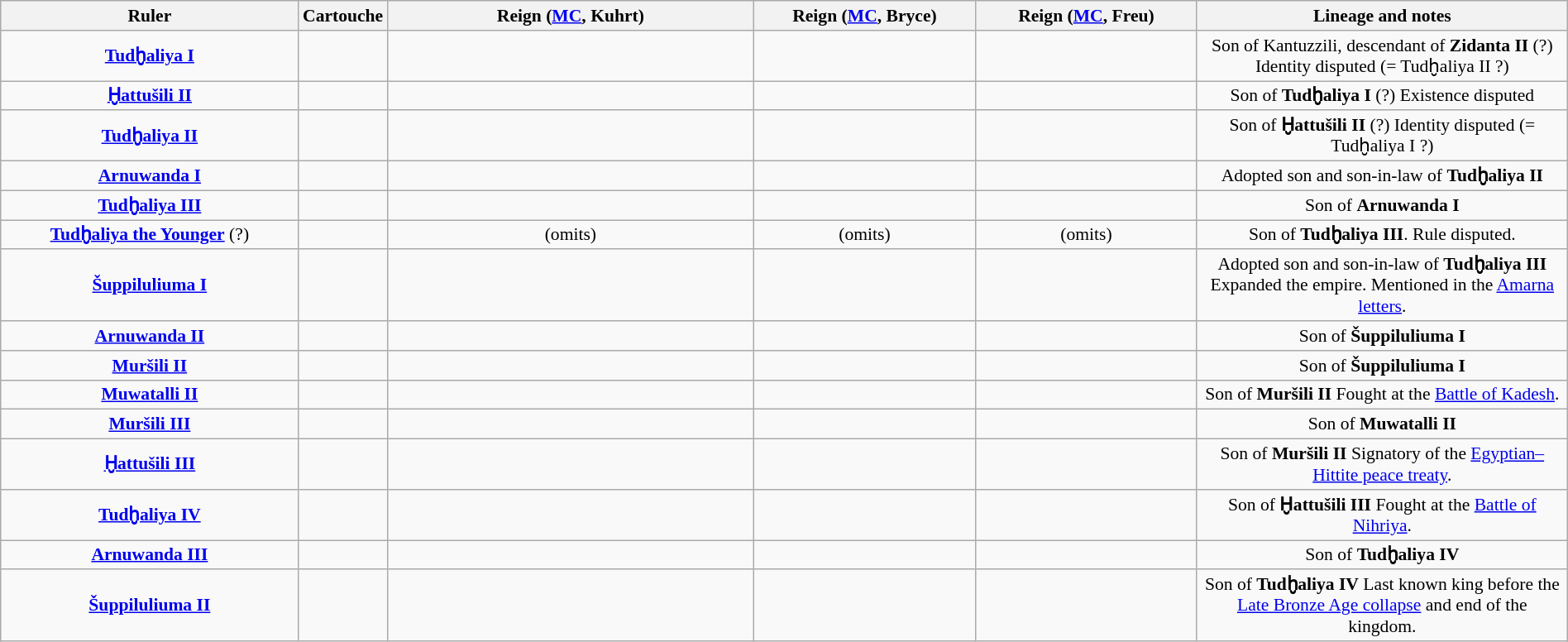<table class="wikitable" rules="all" style="width:100%;text-align:center;font-size:90%;empty-cells:show;">
<tr>
<th width="20%">Ruler</th>
<th>Cartouche</th>
<th width="25%">Reign (<a href='#'>MC</a>, Kuhrt)</th>
<th width="15%">Reign (<a href='#'>MC</a>, Bryce)</th>
<th width="15%">Reign (<a href='#'>MC</a>, Freu)</th>
<th width="25%">Lineage and notes</th>
</tr>
<tr>
<td><strong><a href='#'>Tudḫaliya I</a></strong></td>
<td></td>
<td></td>
<td></td>
<td></td>
<td>Son of Kantuzzili, descendant of <strong>Zidanta II</strong> (?) Identity disputed (= Tudḫaliya II ?)</td>
</tr>
<tr>
<td><strong><a href='#'>Ḫattušili II</a></strong></td>
<td></td>
<td></td>
<td></td>
<td></td>
<td>Son of <strong>Tudḫaliya I</strong> (?) Existence disputed </td>
</tr>
<tr>
<td><strong><a href='#'>Tudḫaliya II</a></strong></td>
<td></td>
<td></td>
<td></td>
<td></td>
<td>Son of <strong>Ḫattušili II</strong> (?) Identity disputed (= Tudḫaliya I ?)</td>
</tr>
<tr>
<td><strong><a href='#'>Arnuwanda I</a></strong></td>
<td></td>
<td></td>
<td></td>
<td></td>
<td>Adopted son and son-in-law of <strong>Tudḫaliya II</strong></td>
</tr>
<tr>
<td><strong><a href='#'>Tudḫaliya III</a></strong></td>
<td></td>
<td></td>
<td></td>
<td></td>
<td>Son of <strong>Arnuwanda I</strong></td>
</tr>
<tr>
<td><strong><a href='#'>Tudḫaliya the Younger</a></strong> (?)</td>
<td></td>
<td>(omits)</td>
<td>(omits)</td>
<td>(omits)</td>
<td>Son of <strong>Tudḫaliya III</strong>. Rule disputed.</td>
</tr>
<tr>
<td><strong><a href='#'>Šuppiluliuma I</a></strong></td>
<td></td>
<td></td>
<td></td>
<td></td>
<td>Adopted son and son-in-law of <strong>Tudḫaliya III</strong> Expanded the empire. Mentioned in the <a href='#'>Amarna letters</a>.</td>
</tr>
<tr>
<td><strong><a href='#'>Arnuwanda II</a></strong></td>
<td></td>
<td></td>
<td></td>
<td></td>
<td>Son of <strong>Šuppiluliuma I</strong></td>
</tr>
<tr>
<td><strong><a href='#'>Muršili II</a></strong></td>
<td></td>
<td></td>
<td></td>
<td></td>
<td>Son of <strong>Šuppiluliuma I</strong></td>
</tr>
<tr>
<td><strong><a href='#'>Muwatalli II</a></strong></td>
<td></td>
<td></td>
<td></td>
<td></td>
<td>Son of <strong>Muršili II</strong> Fought at the <a href='#'>Battle of Kadesh</a>.</td>
</tr>
<tr>
<td><strong><a href='#'>Muršili III</a></strong></td>
<td></td>
<td></td>
<td></td>
<td></td>
<td>Son of <strong>Muwatalli II</strong></td>
</tr>
<tr>
<td><strong><a href='#'>Ḫattušili III</a></strong></td>
<td></td>
<td></td>
<td></td>
<td></td>
<td>Son of <strong>Muršili II</strong> Signatory of the <a href='#'>Egyptian–Hittite peace treaty</a>.</td>
</tr>
<tr>
<td><strong><a href='#'>Tudḫaliya IV</a></strong></td>
<td></td>
<td></td>
<td></td>
<td></td>
<td>Son of <strong>Ḫattušili III</strong> Fought at the <a href='#'>Battle of Nihriya</a>.</td>
</tr>
<tr>
<td><strong><a href='#'>Arnuwanda III</a></strong></td>
<td></td>
<td></td>
<td></td>
<td></td>
<td>Son of <strong>Tudḫaliya IV</strong></td>
</tr>
<tr>
<td><strong><a href='#'>Šuppiluliuma II</a></strong></td>
<td></td>
<td></td>
<td></td>
<td></td>
<td>Son of <strong>Tudḫaliya IV</strong> Last known king before the <a href='#'>Late Bronze Age collapse</a> and end of the kingdom.</td>
</tr>
</table>
